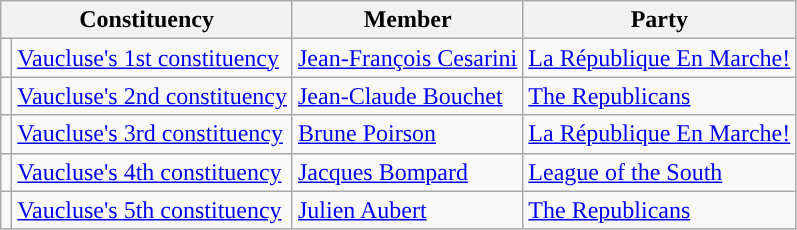<table class="wikitable">
<tr>
<th colspan="2">Constituency</th>
<th>Member</th>
<th>Party</th>
</tr>
<tr>
<td style="background-color: "></td>
<td><a href='#'>Vaucluse's 1st constituency</a></td>
<td><a href='#'>Jean-François Cesarini</a></td>
<td><a href='#'>La République En Marche!</a></td>
</tr>
<tr>
<td style="background-color: "></td>
<td><a href='#'>Vaucluse's 2nd constituency</a></td>
<td><a href='#'>Jean-Claude Bouchet</a></td>
<td><a href='#'>The Republicans</a></td>
</tr>
<tr>
<td style="background-color: "></td>
<td><a href='#'>Vaucluse's 3rd constituency</a></td>
<td><a href='#'>Brune Poirson</a></td>
<td><a href='#'>La République En Marche!</a></td>
</tr>
<tr>
<td style="background-color: "></td>
<td><a href='#'>Vaucluse's 4th constituency</a></td>
<td><a href='#'>Jacques Bompard</a></td>
<td><a href='#'>League of the South</a></td>
</tr>
<tr>
<td style="background-color: "></td>
<td><a href='#'>Vaucluse's 5th constituency</a></td>
<td><a href='#'>Julien Aubert</a></td>
<td><a href='#'>The Republicans</a></td>
</tr>
</table>
